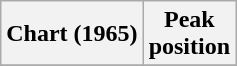<table class="wikitable sortable">
<tr>
<th align="center">Chart (1965)</th>
<th align="center">Peak<br>position</th>
</tr>
<tr>
</tr>
</table>
